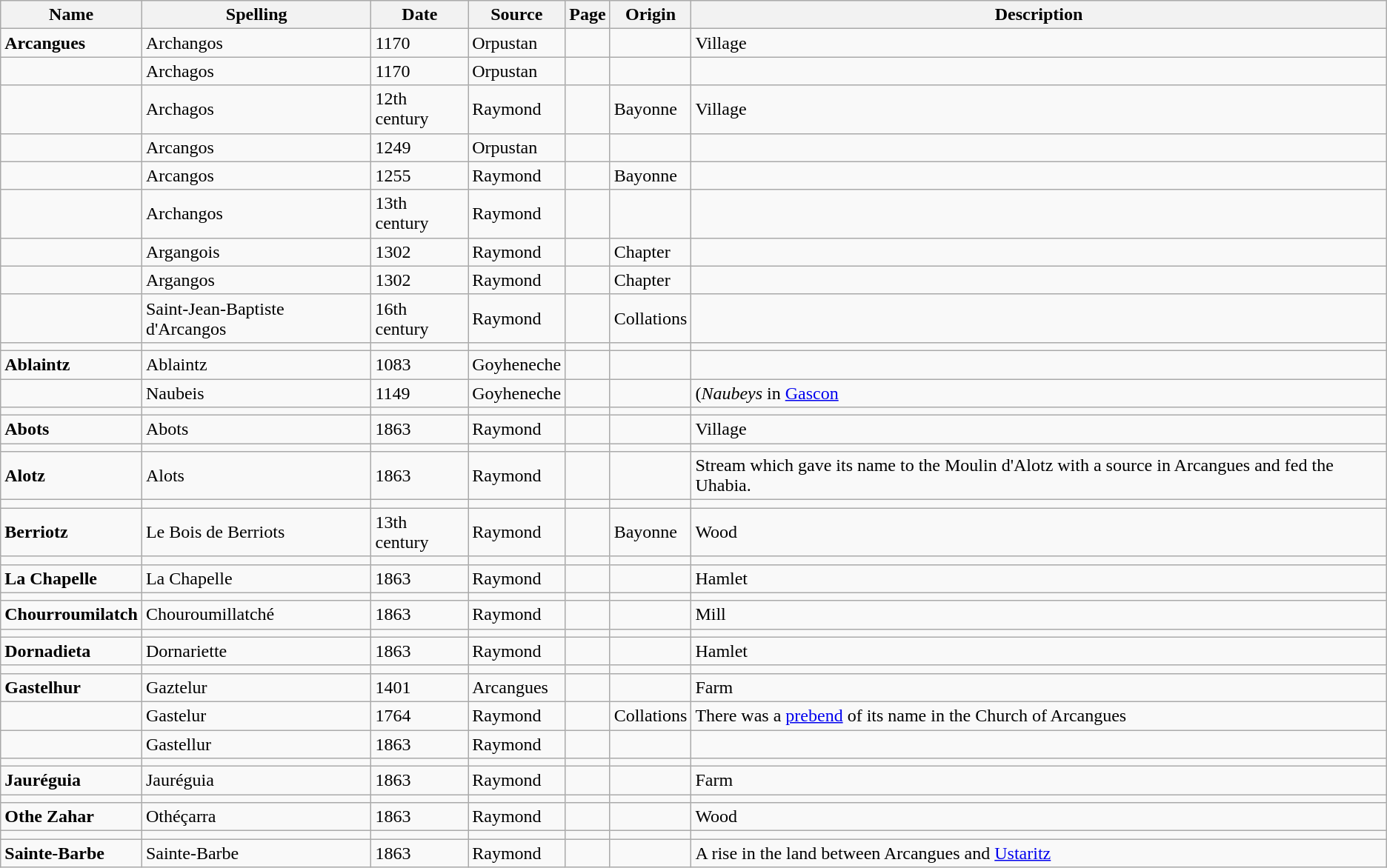<table class="wikitable">
<tr>
<th>Name</th>
<th>Spelling</th>
<th>Date</th>
<th>Source</th>
<th>Page</th>
<th>Origin</th>
<th>Description</th>
</tr>
<tr>
<td><strong>Arcangues</strong></td>
<td>Archangos</td>
<td>1170</td>
<td>Orpustan</td>
<td></td>
<td></td>
<td>Village</td>
</tr>
<tr>
<td></td>
<td>Archagos</td>
<td>1170</td>
<td>Orpustan</td>
<td></td>
<td></td>
<td></td>
</tr>
<tr>
<td></td>
<td>Archagos</td>
<td>12th century</td>
<td>Raymond</td>
<td></td>
<td>Bayonne</td>
<td>Village</td>
</tr>
<tr>
<td></td>
<td>Arcangos</td>
<td>1249</td>
<td>Orpustan</td>
<td></td>
<td></td>
<td></td>
</tr>
<tr>
<td></td>
<td>Arcangos</td>
<td>1255</td>
<td>Raymond</td>
<td></td>
<td>Bayonne</td>
<td></td>
</tr>
<tr>
<td></td>
<td>Archangos</td>
<td>13th century</td>
<td>Raymond</td>
<td></td>
<td></td>
<td></td>
</tr>
<tr>
<td></td>
<td>Argangois</td>
<td>1302</td>
<td>Raymond</td>
<td></td>
<td>Chapter</td>
<td></td>
</tr>
<tr>
<td></td>
<td>Argangos</td>
<td>1302</td>
<td>Raymond</td>
<td></td>
<td>Chapter</td>
<td></td>
</tr>
<tr>
<td></td>
<td>Saint-Jean-Baptiste d'Arcangos</td>
<td>16th century</td>
<td>Raymond</td>
<td></td>
<td>Collations</td>
<td></td>
</tr>
<tr>
<td></td>
<td></td>
<td></td>
<td></td>
<td></td>
<td></td>
<td></td>
</tr>
<tr>
<td><strong>Ablaintz</strong></td>
<td>Ablaintz</td>
<td>1083</td>
<td>Goyheneche</td>
<td></td>
<td></td>
<td></td>
</tr>
<tr>
<td></td>
<td>Naubeis</td>
<td>1149</td>
<td>Goyheneche</td>
<td></td>
<td></td>
<td>(<em>Naubeys</em> in <a href='#'>Gascon</a></td>
</tr>
<tr>
<td></td>
<td></td>
<td></td>
<td></td>
<td></td>
<td></td>
<td></td>
</tr>
<tr>
<td><strong>Abots</strong></td>
<td>Abots</td>
<td>1863</td>
<td>Raymond</td>
<td></td>
<td></td>
<td>Village</td>
</tr>
<tr>
<td></td>
<td></td>
<td></td>
<td></td>
<td></td>
<td></td>
<td></td>
</tr>
<tr>
<td><strong>Alotz</strong></td>
<td>Alots</td>
<td>1863</td>
<td>Raymond</td>
<td></td>
<td></td>
<td>Stream which gave its name to the Moulin d'Alotz with a source in Arcangues and fed the Uhabia.</td>
</tr>
<tr>
<td></td>
<td></td>
<td></td>
<td></td>
<td></td>
<td></td>
<td></td>
</tr>
<tr>
<td><strong>Berriotz</strong></td>
<td>Le Bois de Berriots</td>
<td>13th century</td>
<td>Raymond</td>
<td></td>
<td>Bayonne</td>
<td>Wood</td>
</tr>
<tr>
<td></td>
<td></td>
<td></td>
<td></td>
<td></td>
<td></td>
<td></td>
</tr>
<tr>
<td><strong>La Chapelle</strong></td>
<td>La Chapelle</td>
<td>1863</td>
<td>Raymond</td>
<td></td>
<td></td>
<td>Hamlet</td>
</tr>
<tr>
<td></td>
<td></td>
<td></td>
<td></td>
<td></td>
<td></td>
<td></td>
</tr>
<tr>
<td><strong>Chourroumilatch</strong></td>
<td>Chouroumillatché</td>
<td>1863</td>
<td>Raymond</td>
<td></td>
<td></td>
<td>Mill</td>
</tr>
<tr>
<td></td>
<td></td>
<td></td>
<td></td>
<td></td>
<td></td>
<td></td>
</tr>
<tr>
<td><strong>Dornadieta</strong></td>
<td>Dornariette</td>
<td>1863</td>
<td>Raymond</td>
<td></td>
<td></td>
<td>Hamlet</td>
</tr>
<tr>
<td></td>
<td></td>
<td></td>
<td></td>
<td></td>
<td></td>
<td></td>
</tr>
<tr>
<td><strong>Gastelhur</strong></td>
<td>Gaztelur</td>
<td>1401</td>
<td>Arcangues</td>
<td></td>
<td></td>
<td>Farm</td>
</tr>
<tr>
<td></td>
<td>Gastelur</td>
<td>1764</td>
<td>Raymond</td>
<td></td>
<td>Collations</td>
<td>There was a <a href='#'>prebend</a> of its name in the Church of Arcangues</td>
</tr>
<tr>
<td></td>
<td>Gastellur</td>
<td>1863</td>
<td>Raymond</td>
<td></td>
<td></td>
<td></td>
</tr>
<tr>
<td></td>
<td></td>
<td></td>
<td></td>
<td></td>
<td></td>
<td></td>
</tr>
<tr>
<td><strong>Jauréguia</strong></td>
<td>Jauréguia</td>
<td>1863</td>
<td>Raymond</td>
<td></td>
<td></td>
<td>Farm</td>
</tr>
<tr>
<td></td>
<td></td>
<td></td>
<td></td>
<td></td>
<td></td>
<td></td>
</tr>
<tr>
<td><strong>Othe Zahar</strong></td>
<td>Othéçarra</td>
<td>1863</td>
<td>Raymond</td>
<td></td>
<td></td>
<td>Wood</td>
</tr>
<tr>
<td></td>
<td></td>
<td></td>
<td></td>
<td></td>
<td></td>
<td></td>
</tr>
<tr>
<td><strong>Sainte-Barbe</strong></td>
<td>Sainte-Barbe</td>
<td>1863</td>
<td>Raymond</td>
<td></td>
<td></td>
<td>A rise in the land between Arcangues and <a href='#'>Ustaritz</a></td>
</tr>
</table>
